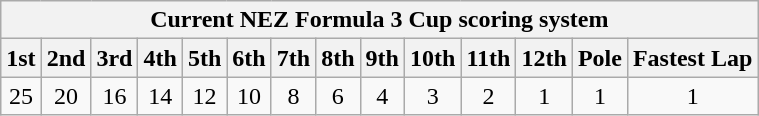<table class="wikitable">
<tr>
<th colspan="14">Current NEZ Formula 3 Cup scoring system</th>
</tr>
<tr>
<th>1st</th>
<th>2nd</th>
<th>3rd</th>
<th>4th</th>
<th>5th</th>
<th>6th</th>
<th>7th</th>
<th>8th</th>
<th>9th</th>
<th>10th</th>
<th>11th</th>
<th>12th</th>
<th>Pole</th>
<th>Fastest Lap</th>
</tr>
<tr align="center">
<td>25</td>
<td>20</td>
<td>16</td>
<td>14</td>
<td>12</td>
<td>10</td>
<td>8</td>
<td>6</td>
<td>4</td>
<td>3</td>
<td>2</td>
<td>1</td>
<td>1</td>
<td>1</td>
</tr>
</table>
